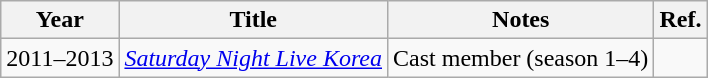<table class="wikitable sortable">
<tr>
<th>Year</th>
<th>Title</th>
<th>Notes</th>
<th>Ref.</th>
</tr>
<tr>
<td>2011–2013</td>
<td><em><a href='#'>Saturday Night Live Korea</a></em></td>
<td>Cast member (season 1–4)</td>
<td></td>
</tr>
</table>
